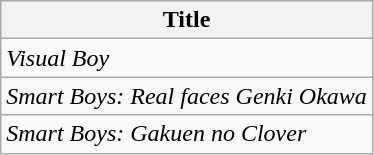<table class="wikitable">
<tr>
<th>Title</th>
</tr>
<tr>
<td><em>Visual Boy</em></td>
</tr>
<tr>
<td><em>Smart Boys: Real faces Genki Okawa</em></td>
</tr>
<tr>
<td><em>Smart Boys: Gakuen no Clover</em></td>
</tr>
</table>
